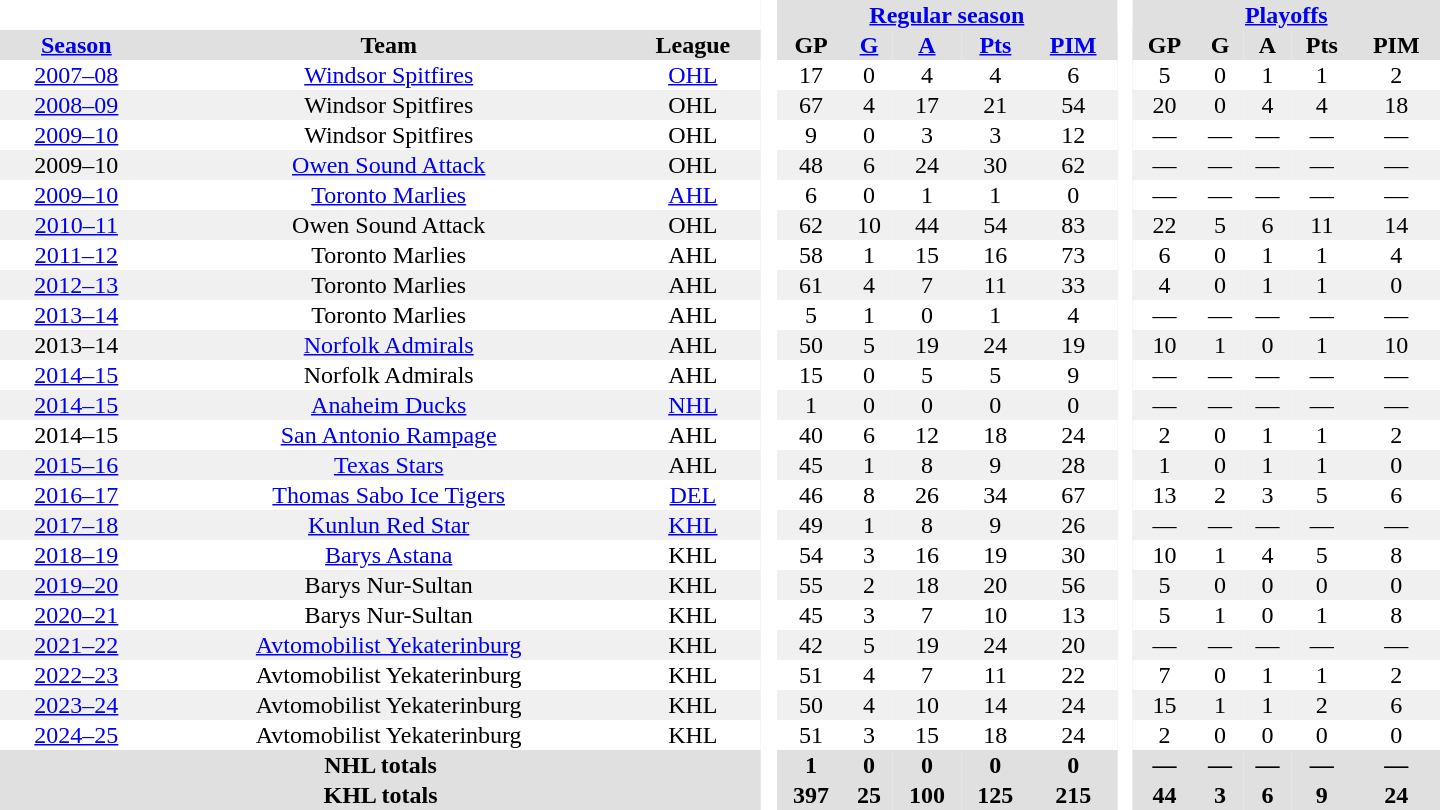<table border="0" cellpadding="1" cellspacing="0" style="text-align:center; width:60em;">
<tr style="background:#e0e0e0;">
<th colspan="3" bgcolor="#ffffff"> </th>
<th rowspan="99" bgcolor="#ffffff"> </th>
<th colspan="5"><a href='#'>Regular season</a></th>
<th rowspan="99" bgcolor="#ffffff"> </th>
<th colspan="5"><a href='#'>Playoffs</a></th>
</tr>
<tr style="background:#e0e0e0;">
<th><a href='#'>Season</a></th>
<th>Team</th>
<th>League</th>
<th>GP</th>
<th><a href='#'>G</a></th>
<th><a href='#'>A</a></th>
<th><a href='#'>Pts</a></th>
<th><a href='#'>PIM</a></th>
<th>GP</th>
<th>G</th>
<th>A</th>
<th>Pts</th>
<th>PIM</th>
</tr>
<tr>
<td><a href='#'>2007–08</a></td>
<td><a href='#'>Windsor Spitfires</a></td>
<td><a href='#'>OHL</a></td>
<td>17</td>
<td>0</td>
<td>4</td>
<td>4</td>
<td>6</td>
<td>5</td>
<td>0</td>
<td>1</td>
<td>1</td>
<td>2</td>
</tr>
<tr style="background:#f0f0f0;">
<td><a href='#'>2008–09</a></td>
<td>Windsor Spitfires</td>
<td>OHL</td>
<td>67</td>
<td>4</td>
<td>17</td>
<td>21</td>
<td>54</td>
<td>20</td>
<td>0</td>
<td>4</td>
<td>4</td>
<td>18</td>
</tr>
<tr>
<td><a href='#'>2009–10</a></td>
<td>Windsor Spitfires</td>
<td>OHL</td>
<td>9</td>
<td>0</td>
<td>3</td>
<td>3</td>
<td>12</td>
<td>—</td>
<td>—</td>
<td>—</td>
<td>—</td>
<td>—</td>
</tr>
<tr style="background:#f0f0f0;">
<td>2009–10</td>
<td><a href='#'>Owen Sound Attack</a></td>
<td>OHL</td>
<td>48</td>
<td>6</td>
<td>24</td>
<td>30</td>
<td>62</td>
<td>—</td>
<td>—</td>
<td>—</td>
<td>—</td>
<td>—</td>
</tr>
<tr>
<td><a href='#'>2009–10</a></td>
<td><a href='#'>Toronto Marlies</a></td>
<td><a href='#'>AHL</a></td>
<td>6</td>
<td>0</td>
<td>1</td>
<td>1</td>
<td>0</td>
<td>—</td>
<td>—</td>
<td>—</td>
<td>—</td>
<td>—</td>
</tr>
<tr style="background:#f0f0f0;">
<td><a href='#'>2010–11</a></td>
<td>Owen Sound Attack</td>
<td>OHL</td>
<td>62</td>
<td>10</td>
<td>44</td>
<td>54</td>
<td>83</td>
<td>22</td>
<td>5</td>
<td>6</td>
<td>11</td>
<td>14</td>
</tr>
<tr>
<td><a href='#'>2011–12</a></td>
<td>Toronto Marlies</td>
<td>AHL</td>
<td>58</td>
<td>1</td>
<td>15</td>
<td>16</td>
<td>73</td>
<td>6</td>
<td>0</td>
<td>1</td>
<td>1</td>
<td>4</td>
</tr>
<tr style="background:#f0f0f0;">
<td><a href='#'>2012–13</a></td>
<td>Toronto Marlies</td>
<td>AHL</td>
<td>61</td>
<td>4</td>
<td>7</td>
<td>11</td>
<td>33</td>
<td>4</td>
<td>0</td>
<td>1</td>
<td>1</td>
<td>0</td>
</tr>
<tr>
<td><a href='#'>2013–14</a></td>
<td>Toronto Marlies</td>
<td>AHL</td>
<td>5</td>
<td>1</td>
<td>0</td>
<td>1</td>
<td>4</td>
<td>—</td>
<td>—</td>
<td>—</td>
<td>—</td>
<td>—</td>
</tr>
<tr style="background:#f0f0f0;">
<td>2013–14</td>
<td><a href='#'>Norfolk Admirals</a></td>
<td>AHL</td>
<td>50</td>
<td>5</td>
<td>19</td>
<td>24</td>
<td>19</td>
<td>10</td>
<td>1</td>
<td>0</td>
<td>1</td>
<td>10</td>
</tr>
<tr>
<td><a href='#'>2014–15</a></td>
<td>Norfolk Admirals</td>
<td>AHL</td>
<td>15</td>
<td>0</td>
<td>5</td>
<td>5</td>
<td>9</td>
<td>—</td>
<td>—</td>
<td>—</td>
<td>—</td>
<td>—</td>
</tr>
<tr style="background:#f0f0f0;">
<td><a href='#'>2014–15</a></td>
<td><a href='#'>Anaheim Ducks</a></td>
<td><a href='#'>NHL</a></td>
<td>1</td>
<td>0</td>
<td>0</td>
<td>0</td>
<td>0</td>
<td>—</td>
<td>—</td>
<td>—</td>
<td>—</td>
<td>—</td>
</tr>
<tr>
<td>2014–15</td>
<td><a href='#'>San Antonio Rampage</a></td>
<td>AHL</td>
<td>40</td>
<td>6</td>
<td>12</td>
<td>18</td>
<td>24</td>
<td>2</td>
<td>0</td>
<td>1</td>
<td>1</td>
<td>2</td>
</tr>
<tr style="background:#f0f0f0;">
<td><a href='#'>2015–16</a></td>
<td><a href='#'>Texas Stars</a></td>
<td>AHL</td>
<td>45</td>
<td>1</td>
<td>8</td>
<td>9</td>
<td>28</td>
<td>1</td>
<td>0</td>
<td>1</td>
<td>1</td>
<td>0</td>
</tr>
<tr>
<td><a href='#'>2016–17</a></td>
<td><a href='#'>Thomas Sabo Ice Tigers</a></td>
<td><a href='#'>DEL</a></td>
<td>46</td>
<td>8</td>
<td>26</td>
<td>34</td>
<td>67</td>
<td>13</td>
<td>2</td>
<td>3</td>
<td>5</td>
<td>6</td>
</tr>
<tr style="background:#f0f0f0;">
<td><a href='#'>2017–18</a></td>
<td><a href='#'>Kunlun Red Star</a></td>
<td><a href='#'>KHL</a></td>
<td>49</td>
<td>1</td>
<td>8</td>
<td>9</td>
<td>26</td>
<td>—</td>
<td>—</td>
<td>—</td>
<td>—</td>
<td>—</td>
</tr>
<tr>
<td><a href='#'>2018–19</a></td>
<td><a href='#'>Barys Astana</a></td>
<td>KHL</td>
<td>54</td>
<td>3</td>
<td>16</td>
<td>19</td>
<td>30</td>
<td>10</td>
<td>1</td>
<td>4</td>
<td>5</td>
<td>8</td>
</tr>
<tr style="background:#f0f0f0;">
<td><a href='#'>2019–20</a></td>
<td>Barys Nur-Sultan</td>
<td>KHL</td>
<td>55</td>
<td>2</td>
<td>18</td>
<td>20</td>
<td>56</td>
<td>5</td>
<td>0</td>
<td>0</td>
<td>0</td>
<td>0</td>
</tr>
<tr>
<td><a href='#'>2020–21</a></td>
<td>Barys Nur-Sultan</td>
<td>KHL</td>
<td>45</td>
<td>3</td>
<td>7</td>
<td>10</td>
<td>13</td>
<td>5</td>
<td>1</td>
<td>0</td>
<td>1</td>
<td>8</td>
</tr>
<tr style="background:#f0f0f0;">
<td><a href='#'>2021–22</a></td>
<td><a href='#'>Avtomobilist Yekaterinburg</a></td>
<td>KHL</td>
<td>42</td>
<td>5</td>
<td>19</td>
<td>24</td>
<td>20</td>
<td>—</td>
<td>—</td>
<td>—</td>
<td>—</td>
<td>—</td>
</tr>
<tr>
<td><a href='#'>2022–23</a></td>
<td>Avtomobilist Yekaterinburg</td>
<td>KHL</td>
<td>51</td>
<td>4</td>
<td>7</td>
<td>11</td>
<td>22</td>
<td>7</td>
<td>0</td>
<td>1</td>
<td>1</td>
<td>2</td>
</tr>
<tr style="background:#f0f0f0;">
<td><a href='#'>2023–24</a></td>
<td>Avtomobilist Yekaterinburg</td>
<td>KHL</td>
<td>50</td>
<td>4</td>
<td>10</td>
<td>14</td>
<td>24</td>
<td>15</td>
<td>1</td>
<td>1</td>
<td>2</td>
<td>6</td>
</tr>
<tr>
<td><a href='#'>2024–25</a></td>
<td>Avtomobilist Yekaterinburg</td>
<td>KHL</td>
<td>51</td>
<td>3</td>
<td>15</td>
<td>18</td>
<td>24</td>
<td>2</td>
<td>0</td>
<td>0</td>
<td>0</td>
<td>0</td>
</tr>
<tr style="background:#e0e0e0;">
<th colspan="3">NHL totals</th>
<th>1</th>
<th>0</th>
<th>0</th>
<th>0</th>
<th>0</th>
<th>—</th>
<th>—</th>
<th>—</th>
<th>—</th>
<th>—</th>
</tr>
<tr style="background:#e0e0e0;">
<th colspan="3">KHL totals</th>
<th>397</th>
<th>25</th>
<th>100</th>
<th>125</th>
<th>215</th>
<th>44</th>
<th>3</th>
<th>6</th>
<th>9</th>
<th>24</th>
</tr>
</table>
